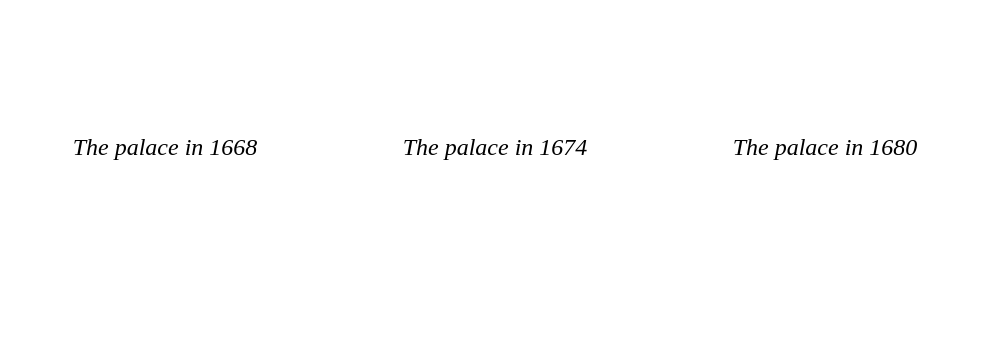<table border="0"  style="background:white; color:black; height:230px; margin:auto; vertical-align:bottom;" cellpadding="10px" cellspacing="0px">
<tr style="text-align:center;">
<td></td>
<td></td>
<td></td>
</tr>
<tr style="text-align:center; vertical-align:top;">
<td style="width:200px;"><em>The palace in 1668</em></td>
<td style="width:200px;"><em>The palace in 1674</em></td>
<td style="width:200px;"><em>The palace in 1680</em></td>
</tr>
</table>
